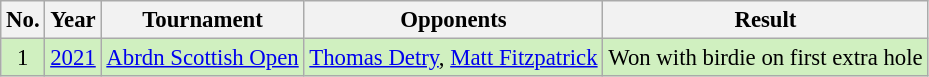<table class="wikitable" style="font-size:95%;">
<tr>
<th>No.</th>
<th>Year</th>
<th>Tournament</th>
<th>Opponents</th>
<th>Result</th>
</tr>
<tr style="background:#D0F0C0;">
<td align=center>1</td>
<td><a href='#'>2021</a></td>
<td><a href='#'>Abrdn Scottish Open</a></td>
<td> <a href='#'>Thomas Detry</a>,  <a href='#'>Matt Fitzpatrick</a></td>
<td>Won with birdie on first extra hole</td>
</tr>
</table>
